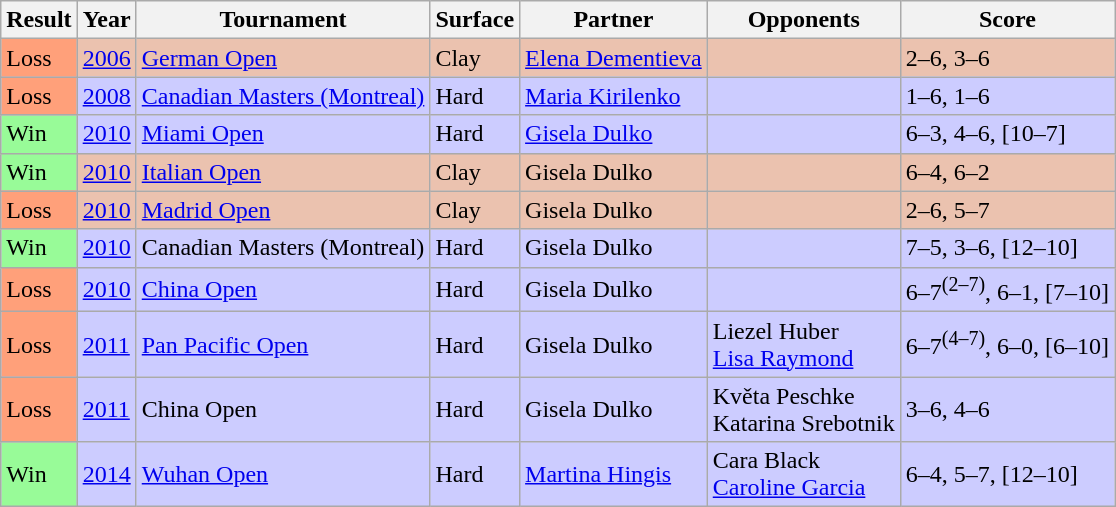<table class="sortable wikitable">
<tr>
<th>Result</th>
<th>Year</th>
<th>Tournament</th>
<th>Surface</th>
<th>Partner</th>
<th>Opponents</th>
<th>Score</th>
</tr>
<tr bgcolor=#EBC2AF>
<td bgcolor=FFA07A>Loss</td>
<td><a href='#'>2006</a></td>
<td><a href='#'>German Open</a></td>
<td>Clay</td>
<td> <a href='#'>Elena Dementieva</a></td>
<td></td>
<td>2–6, 3–6</td>
</tr>
<tr bgcolor=#CCCCFF>
<td bgcolor=FFA07A>Loss</td>
<td><a href='#'>2008</a></td>
<td><a href='#'>Canadian Masters (Montreal)</a></td>
<td>Hard</td>
<td> <a href='#'>Maria Kirilenko</a></td>
<td></td>
<td>1–6, 1–6</td>
</tr>
<tr bgcolor=#CCCCFF>
<td bgcolor=98FB98>Win</td>
<td><a href='#'>2010</a></td>
<td><a href='#'>Miami Open</a></td>
<td>Hard</td>
<td> <a href='#'>Gisela Dulko</a></td>
<td></td>
<td>6–3, 4–6, [10–7]</td>
</tr>
<tr bgcolor=#EBC2AF>
<td bgcolor=98FB98>Win</td>
<td><a href='#'>2010</a></td>
<td><a href='#'>Italian Open</a></td>
<td>Clay</td>
<td> Gisela Dulko</td>
<td></td>
<td>6–4, 6–2</td>
</tr>
<tr bgcolor=#EBC2AF>
<td bgcolor=FFA07A>Loss</td>
<td><a href='#'>2010</a></td>
<td><a href='#'>Madrid Open</a></td>
<td>Clay</td>
<td> Gisela Dulko</td>
<td></td>
<td>2–6, 5–7</td>
</tr>
<tr bgcolor=#CCCCFF>
<td bgcolor=98FB98>Win</td>
<td><a href='#'>2010</a></td>
<td>Canadian Masters (Montreal)</td>
<td>Hard</td>
<td> Gisela Dulko</td>
<td></td>
<td>7–5, 3–6, [12–10]</td>
</tr>
<tr bgcolor=#CCCCFF>
<td bgcolor=FFA07A>Loss</td>
<td><a href='#'>2010</a></td>
<td><a href='#'>China Open</a></td>
<td>Hard</td>
<td> Gisela Dulko</td>
<td></td>
<td>6–7<sup>(2–7)</sup>, 6–1, [7–10]</td>
</tr>
<tr bgcolor=#CCCCFF>
<td bgcolor=FFA07A>Loss</td>
<td><a href='#'>2011</a></td>
<td><a href='#'>Pan Pacific Open</a></td>
<td>Hard</td>
<td> Gisela Dulko</td>
<td> Liezel Huber<br> <a href='#'>Lisa Raymond</a></td>
<td>6–7<sup>(4–7)</sup>, 6–0, [6–10]</td>
</tr>
<tr bgcolor=#CCCCFF>
<td bgcolor=FFA07A>Loss</td>
<td><a href='#'>2011</a></td>
<td>China Open</td>
<td>Hard</td>
<td> Gisela Dulko</td>
<td> Květa Peschke<br> Katarina Srebotnik</td>
<td>3–6, 4–6</td>
</tr>
<tr bgcolor=#CCCCFF>
<td bgcolor=98FB98>Win</td>
<td><a href='#'>2014</a></td>
<td><a href='#'>Wuhan Open</a></td>
<td>Hard</td>
<td> <a href='#'>Martina Hingis</a></td>
<td> Cara Black<br> <a href='#'>Caroline Garcia</a></td>
<td>6–4, 5–7, [12–10]</td>
</tr>
</table>
